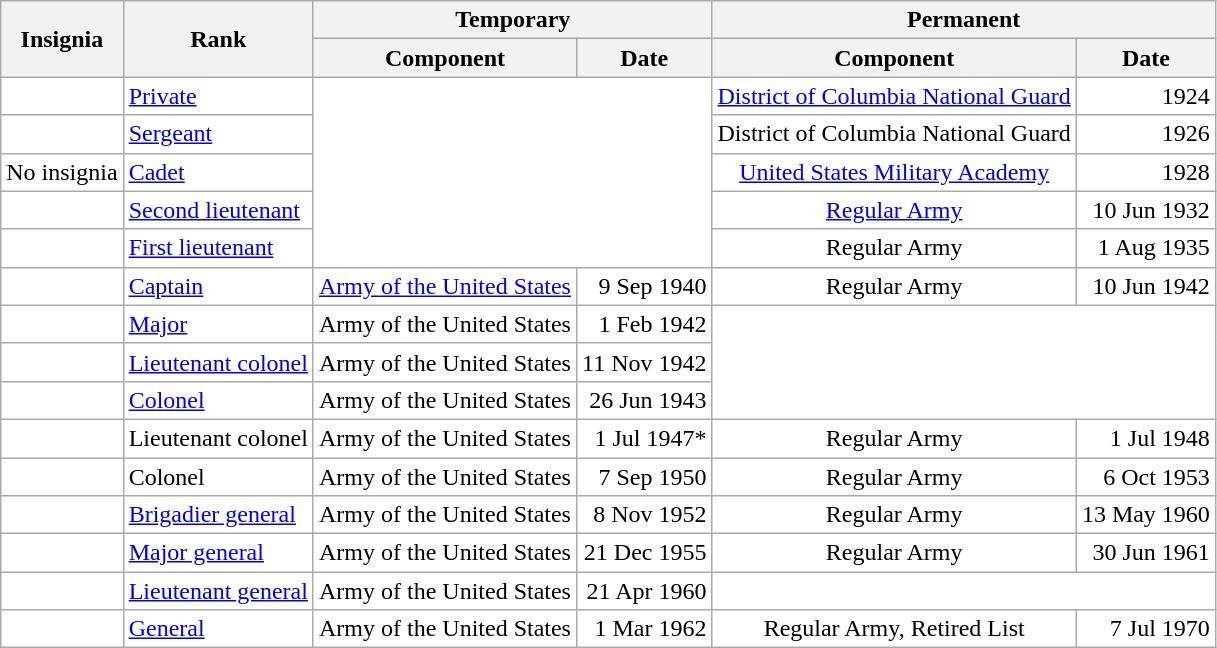<table class="wikitable" style="background:white">
<tr>
<th rowspan=2>Insignia</th>
<th rowspan=2>Rank</th>
<th colspan=2>Temporary</th>
<th colspan=2>Permanent</th>
</tr>
<tr>
<th>Component</th>
<th>Date</th>
<th>Component</th>
<th>Date</th>
</tr>
<tr>
<td align="center"></td>
<td><a href='#'>Private</a></td>
<td rowspan=5 colspan=2></td>
<td align="center"><a href='#'>District of Columbia National Guard</a></td>
<td align="right">1924</td>
</tr>
<tr>
<td align="center"></td>
<td><a href='#'>Sergeant</a></td>
<td align="center">District of Columbia National Guard</td>
<td align="right">1926</td>
</tr>
<tr>
<td align="center">No insignia</td>
<td><a href='#'>Cadet</a></td>
<td align="center"><a href='#'>United States Military Academy</a></td>
<td align="right">1928</td>
</tr>
<tr>
<td align="center"></td>
<td><a href='#'>Second lieutenant</a></td>
<td align="center"><a href='#'>Regular Army</a></td>
<td align="right">10 Jun 1932</td>
</tr>
<tr>
<td align="center"></td>
<td><a href='#'>First lieutenant</a></td>
<td align="center">Regular Army</td>
<td align="right">1 Aug 1935</td>
</tr>
<tr>
<td align="center"></td>
<td><a href='#'>Captain</a></td>
<td align="center"><a href='#'>Army of the United States</a></td>
<td align="right">9 Sep 1940</td>
<td align="center">Regular Army</td>
<td align="right">10 Jun 1942</td>
</tr>
<tr>
<td align="center"></td>
<td><a href='#'>Major</a></td>
<td align="center">Army of the United States</td>
<td align="right">1 Feb 1942</td>
<td rowspan=3 colspan=2></td>
</tr>
<tr>
<td align="center"></td>
<td><a href='#'>Lieutenant colonel</a></td>
<td align="center">Army of the United States</td>
<td align="right">11 Nov 1942</td>
</tr>
<tr>
<td align="center"></td>
<td><a href='#'>Colonel</a></td>
<td align="center">Army of the United States</td>
<td align="right">26 Jun 1943</td>
</tr>
<tr>
<td align="center"></td>
<td>Lieutenant colonel</td>
<td align="center">Army of the United States</td>
<td align="right">1 Jul 1947*</td>
<td align="center">Regular Army</td>
<td align="right">1 Jul 1948</td>
</tr>
<tr>
<td align="center"></td>
<td>Colonel</td>
<td align="center">Army of the United States</td>
<td align="right">7 Sep 1950</td>
<td align="center">Regular Army</td>
<td align="right">6 Oct 1953</td>
</tr>
<tr>
<td align="center"></td>
<td><a href='#'>Brigadier general</a></td>
<td align="center">Army of the United States</td>
<td align="right">8 Nov 1952</td>
<td align="center">Regular Army</td>
<td align="right">13 May 1960</td>
</tr>
<tr>
<td align="center"></td>
<td><a href='#'>Major general</a></td>
<td align="center">Army of the United States</td>
<td align="right">21 Dec 1955</td>
<td align="center">Regular Army</td>
<td align="right">30 Jun 1961</td>
</tr>
<tr>
<td align="center"></td>
<td><a href='#'>Lieutenant general</a></td>
<td align="center">Army of the United States</td>
<td align="right">21 Apr 1960</td>
<td rowspan=1 colspan=2></td>
</tr>
<tr>
<td align="center"></td>
<td><a href='#'>General</a></td>
<td align="center">Army of the United States</td>
<td align="right">1 Mar 1962</td>
<td align="center">Regular Army, Retired List</td>
<td align="right">7 Jul 1970</td>
</tr>
</table>
